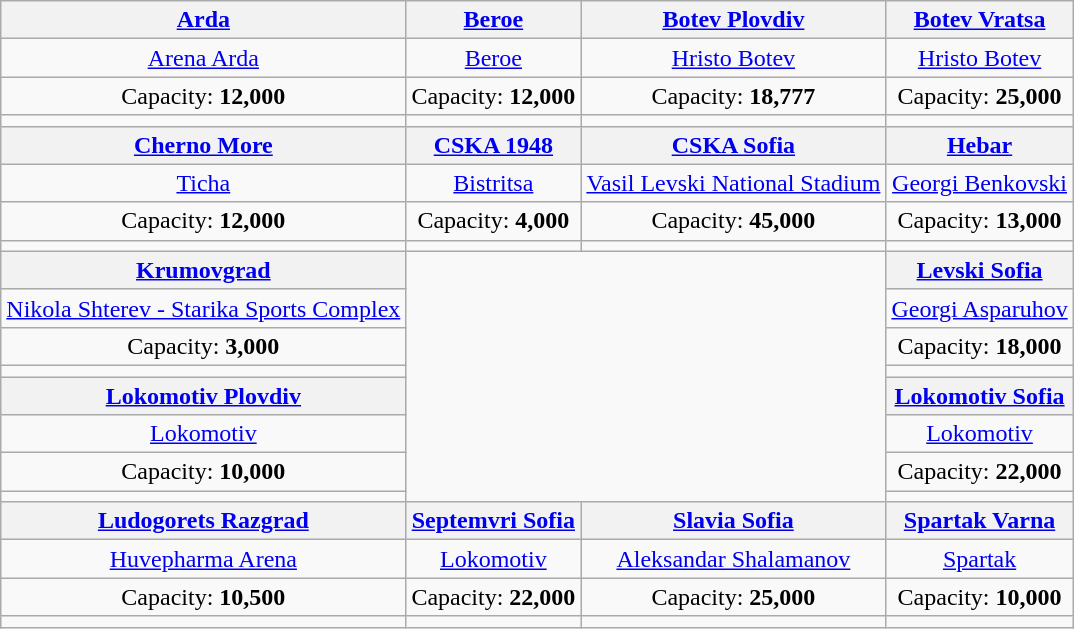<table class="wikitable" style="text-align:center; margin:0.5em auto;">
<tr>
<th><a href='#'>Arda</a></th>
<th><a href='#'>Beroe</a></th>
<th><a href='#'>Botev Plovdiv</a></th>
<th><a href='#'>Botev Vratsa</a></th>
</tr>
<tr>
<td><a href='#'>Arena Arda</a></td>
<td><a href='#'>Beroe</a></td>
<td><a href='#'>Hristo Botev</a></td>
<td><a href='#'>Hristo Botev</a></td>
</tr>
<tr>
<td>Capacity: <strong>12,000</strong></td>
<td>Capacity: <strong>12,000</strong></td>
<td>Capacity: <strong>18,777</strong></td>
<td>Capacity: <strong>25,000</strong></td>
</tr>
<tr>
<td></td>
<td></td>
<td></td>
<td></td>
</tr>
<tr>
<th><a href='#'>Cherno More</a></th>
<th><a href='#'>CSKA 1948</a></th>
<th><a href='#'>CSKA Sofia</a></th>
<th><a href='#'>Hebar</a></th>
</tr>
<tr>
<td><a href='#'>Ticha</a></td>
<td><a href='#'>Bistritsa</a></td>
<td><a href='#'>Vasil Levski National Stadium</a></td>
<td><a href='#'>Georgi Benkovski</a></td>
</tr>
<tr>
<td>Capacity: <strong>12,000</strong></td>
<td>Capacity: <strong>4,000</strong></td>
<td>Capacity: <strong>45,000</strong></td>
<td>Capacity: <strong>13,000</strong></td>
</tr>
<tr>
<td></td>
<td></td>
<td></td>
<td></td>
</tr>
<tr>
<th><a href='#'>Krumovgrad</a></th>
<td colspan="2" rowspan="8"><br>
</td>
<th><a href='#'>Levski Sofia</a></th>
</tr>
<tr>
<td><a href='#'>Nikola Shterev - Starika Sports Complex</a></td>
<td><a href='#'>Georgi Asparuhov</a></td>
</tr>
<tr>
<td>Capacity: <strong>3,000</strong></td>
<td>Capacity: <strong>18,000</strong></td>
</tr>
<tr>
<td></td>
<td></td>
</tr>
<tr>
<th><a href='#'>Lokomotiv Plovdiv</a></th>
<th><a href='#'>Lokomotiv Sofia</a></th>
</tr>
<tr>
<td><a href='#'>Lokomotiv</a></td>
<td><a href='#'>Lokomotiv</a></td>
</tr>
<tr>
<td>Capacity: <strong>10,000</strong></td>
<td>Capacity: <strong>22,000</strong></td>
</tr>
<tr>
<td></td>
<td></td>
</tr>
<tr>
<th><a href='#'>Ludogorets Razgrad</a></th>
<th><a href='#'>Septemvri Sofia</a></th>
<th><a href='#'>Slavia Sofia</a></th>
<th><a href='#'>Spartak Varna</a></th>
</tr>
<tr>
<td><a href='#'>Huvepharma Arena</a></td>
<td><a href='#'>Lokomotiv</a></td>
<td><a href='#'>Aleksandar Shalamanov</a></td>
<td><a href='#'>Spartak</a></td>
</tr>
<tr>
<td>Capacity: <strong>10,500</strong></td>
<td>Capacity: <strong>22,000</strong></td>
<td>Capacity: <strong>25,000</strong></td>
<td>Capacity: <strong>10,000</strong></td>
</tr>
<tr>
<td></td>
<td></td>
<td></td>
<td></td>
</tr>
</table>
